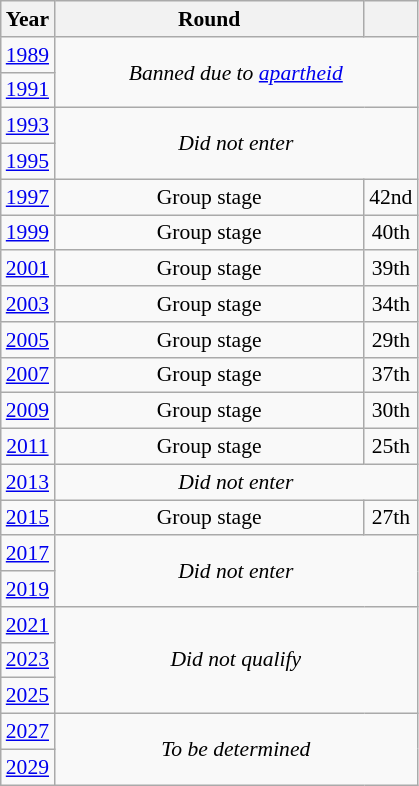<table class="wikitable" style="text-align: center; font-size:90%">
<tr>
<th>Year</th>
<th style="width:200px">Round</th>
<th></th>
</tr>
<tr>
<td><a href='#'>1989</a></td>
<td colspan="2" rowspan="2"><em>Banned due to <a href='#'>apartheid</a></em></td>
</tr>
<tr>
<td><a href='#'>1991</a></td>
</tr>
<tr>
<td><a href='#'>1993</a></td>
<td colspan="2" rowspan="2"><em>Did not enter</em></td>
</tr>
<tr>
<td><a href='#'>1995</a></td>
</tr>
<tr>
<td><a href='#'>1997</a></td>
<td>Group stage</td>
<td>42nd</td>
</tr>
<tr>
<td><a href='#'>1999</a></td>
<td>Group stage</td>
<td>40th</td>
</tr>
<tr>
<td><a href='#'>2001</a></td>
<td>Group stage</td>
<td>39th</td>
</tr>
<tr>
<td><a href='#'>2003</a></td>
<td>Group stage</td>
<td>34th</td>
</tr>
<tr>
<td><a href='#'>2005</a></td>
<td>Group stage</td>
<td>29th</td>
</tr>
<tr>
<td><a href='#'>2007</a></td>
<td>Group stage</td>
<td>37th</td>
</tr>
<tr>
<td><a href='#'>2009</a></td>
<td>Group stage</td>
<td>30th</td>
</tr>
<tr>
<td><a href='#'>2011</a></td>
<td>Group stage</td>
<td>25th</td>
</tr>
<tr>
<td><a href='#'>2013</a></td>
<td colspan="2"><em>Did not enter</em></td>
</tr>
<tr>
<td><a href='#'>2015</a></td>
<td>Group stage</td>
<td>27th</td>
</tr>
<tr>
<td><a href='#'>2017</a></td>
<td colspan="2" rowspan="2"><em>Did not enter</em></td>
</tr>
<tr>
<td><a href='#'>2019</a></td>
</tr>
<tr>
<td><a href='#'>2021</a></td>
<td colspan="2" rowspan="3"><em>Did not qualify</em></td>
</tr>
<tr>
<td><a href='#'>2023</a></td>
</tr>
<tr>
<td><a href='#'>2025</a></td>
</tr>
<tr>
<td><a href='#'>2027</a></td>
<td colspan="2" rowspan="2"><em>To be determined</em></td>
</tr>
<tr>
<td><a href='#'>2029</a></td>
</tr>
</table>
